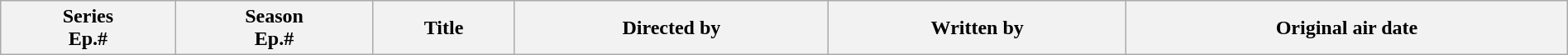<table class="wikitable plainrowheaders" style="width:100%; margin:auto;">
<tr>
<th>Series<br>Ep.#</th>
<th>Season<br>Ep.#</th>
<th>Title</th>
<th>Directed by</th>
<th>Written by</th>
<th>Original air date<br>






</th>
</tr>
</table>
